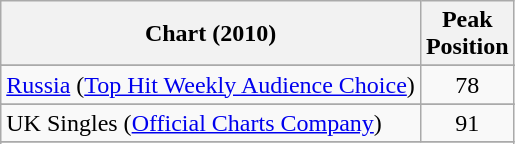<table class="wikitable sortable">
<tr>
<th>Chart (2010)</th>
<th>Peak<br>Position</th>
</tr>
<tr>
</tr>
<tr>
</tr>
<tr>
</tr>
<tr>
</tr>
<tr>
</tr>
<tr>
</tr>
<tr>
</tr>
<tr>
</tr>
<tr>
<td><a href='#'>Russia</a> (<a href='#'>Top Hit Weekly Audience Choice</a>)</td>
<td align="center">78</td>
</tr>
<tr>
</tr>
<tr>
<td>UK Singles (<a href='#'>Official Charts Company</a>)</td>
<td style="text-align:center;">91</td>
</tr>
<tr>
</tr>
<tr>
</tr>
</table>
